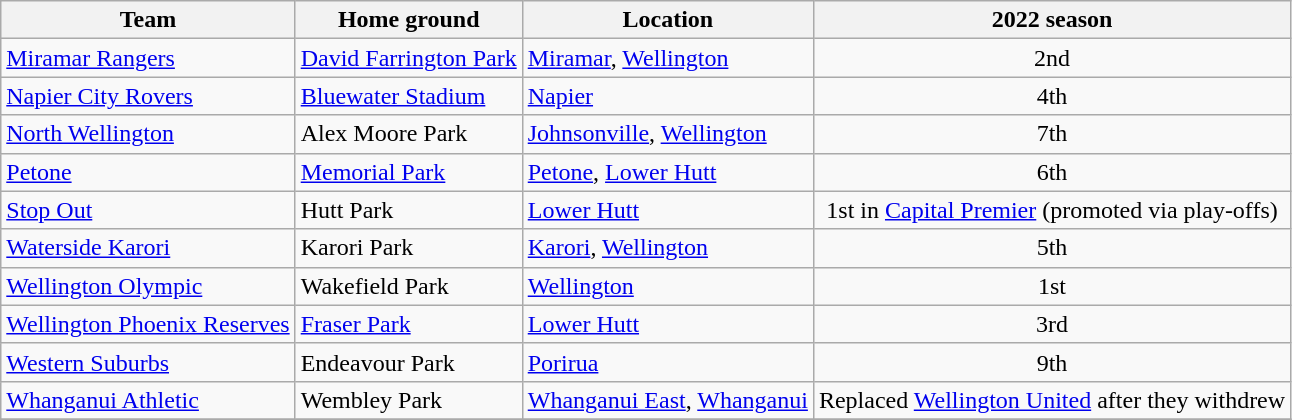<table class="wikitable sortable">
<tr>
<th>Team</th>
<th>Home ground</th>
<th>Location</th>
<th>2022 season</th>
</tr>
<tr>
<td><a href='#'>Miramar Rangers</a></td>
<td><a href='#'>David Farrington Park</a></td>
<td><a href='#'>Miramar</a>, <a href='#'>Wellington</a></td>
<td align="center">2nd</td>
</tr>
<tr>
<td><a href='#'>Napier City Rovers</a></td>
<td><a href='#'>Bluewater Stadium</a></td>
<td><a href='#'>Napier</a></td>
<td align="center">4th</td>
</tr>
<tr>
<td><a href='#'>North Wellington</a></td>
<td>Alex Moore Park</td>
<td><a href='#'>Johnsonville</a>, <a href='#'>Wellington</a></td>
<td align="center">7th</td>
</tr>
<tr>
<td><a href='#'>Petone</a></td>
<td><a href='#'>Memorial Park</a></td>
<td><a href='#'>Petone</a>, <a href='#'>Lower Hutt</a></td>
<td align="center">6th</td>
</tr>
<tr>
<td><a href='#'>Stop Out</a></td>
<td>Hutt Park</td>
<td><a href='#'>Lower Hutt</a></td>
<td align="center">1st in <a href='#'>Capital Premier</a> (promoted via play-offs)</td>
</tr>
<tr>
<td><a href='#'>Waterside Karori</a></td>
<td>Karori Park</td>
<td><a href='#'>Karori</a>, <a href='#'>Wellington</a></td>
<td align="center">5th</td>
</tr>
<tr>
<td><a href='#'>Wellington Olympic</a></td>
<td>Wakefield Park</td>
<td><a href='#'>Wellington</a></td>
<td align="center">1st</td>
</tr>
<tr>
<td><a href='#'>Wellington Phoenix Reserves</a></td>
<td><a href='#'>Fraser Park</a></td>
<td><a href='#'>Lower Hutt</a></td>
<td align="center">3rd</td>
</tr>
<tr>
<td><a href='#'>Western Suburbs</a></td>
<td>Endeavour Park</td>
<td><a href='#'>Porirua</a></td>
<td align="center">9th</td>
</tr>
<tr>
<td><a href='#'>Whanganui Athletic</a></td>
<td>Wembley Park</td>
<td><a href='#'>Whanganui East</a>, <a href='#'>Whanganui</a></td>
<td align="center">Replaced <a href='#'>Wellington United</a> after they withdrew</td>
</tr>
<tr>
</tr>
</table>
